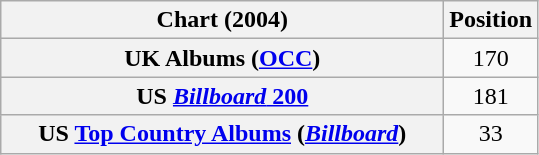<table class="wikitable sortable plainrowheaders" style="text-align:center;">
<tr>
<th scope="col" style="width:18em;">Chart (2004)</th>
<th scope="col">Position</th>
</tr>
<tr>
<th scope="row">UK Albums (<a href='#'>OCC</a>)</th>
<td>170</td>
</tr>
<tr>
<th scope="row">US <a href='#'><em>Billboard</em> 200</a></th>
<td>181</td>
</tr>
<tr>
<th scope="row">US <a href='#'>Top Country Albums</a> (<em><a href='#'>Billboard</a></em>)</th>
<td>33</td>
</tr>
</table>
